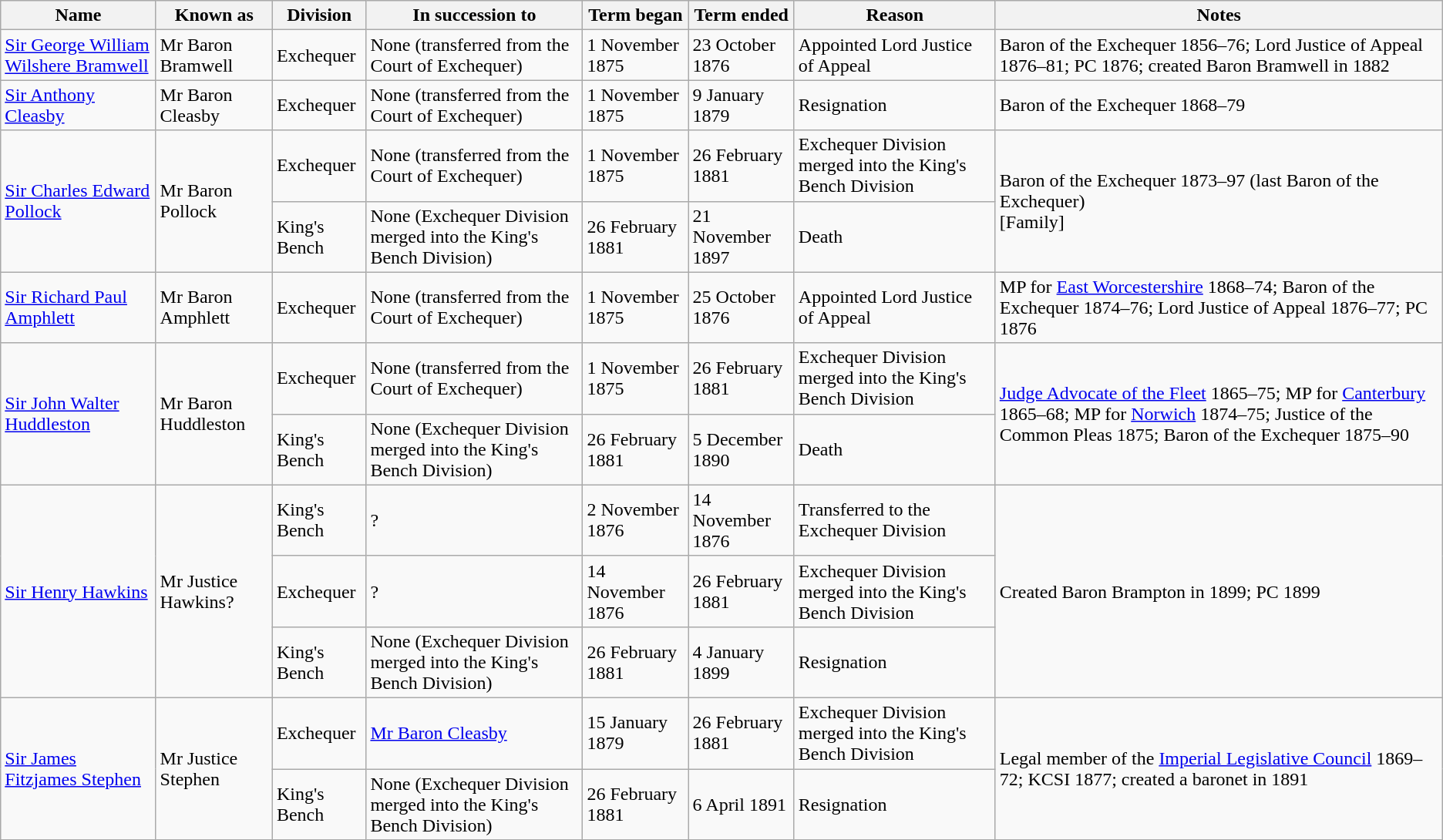<table class="wikitable">
<tr>
<th>Name</th>
<th>Known as</th>
<th>Division</th>
<th>In succession to</th>
<th>Term began</th>
<th>Term ended</th>
<th>Reason</th>
<th>Notes</th>
</tr>
<tr>
<td><a href='#'>Sir George William Wilshere Bramwell</a></td>
<td>Mr Baron Bramwell</td>
<td>Exchequer</td>
<td>None (transferred from the Court of Exchequer)</td>
<td>1 November 1875</td>
<td>23 October 1876</td>
<td>Appointed Lord Justice of Appeal</td>
<td>Baron of the Exchequer 1856–76; Lord Justice of Appeal 1876–81; PC 1876; created Baron Bramwell in 1882</td>
</tr>
<tr>
<td><a href='#'>Sir Anthony Cleasby</a></td>
<td>Mr Baron Cleasby</td>
<td>Exchequer</td>
<td>None (transferred from the Court of Exchequer)</td>
<td>1 November 1875</td>
<td>9 January 1879</td>
<td>Resignation</td>
<td>Baron of the Exchequer 1868–79</td>
</tr>
<tr>
<td rowspan="2"><a href='#'>Sir Charles Edward Pollock</a></td>
<td rowspan="2">Mr Baron Pollock</td>
<td>Exchequer</td>
<td>None (transferred from the Court of Exchequer)</td>
<td>1 November 1875</td>
<td>26 February 1881</td>
<td>Exchequer Division merged into the King's Bench Division</td>
<td rowspan="2">Baron of the Exchequer 1873–97 (last Baron of the Exchequer)<br>[Family]</td>
</tr>
<tr>
<td>King's Bench</td>
<td>None (Exchequer Division merged into the King's Bench Division)</td>
<td>26 February 1881</td>
<td>21 November 1897</td>
<td>Death</td>
</tr>
<tr>
<td><a href='#'>Sir Richard Paul Amphlett</a></td>
<td>Mr Baron Amphlett</td>
<td>Exchequer</td>
<td>None (transferred from the Court of Exchequer)</td>
<td>1 November 1875</td>
<td>25 October 1876</td>
<td>Appointed Lord Justice of Appeal</td>
<td>MP for <a href='#'>East Worcestershire</a> 1868–74; Baron of the Exchequer 1874–76; Lord Justice of Appeal 1876–77; PC 1876</td>
</tr>
<tr>
<td rowspan="2"><a href='#'>Sir John Walter Huddleston</a></td>
<td rowspan="2">Mr Baron Huddleston</td>
<td>Exchequer</td>
<td>None (transferred from the Court of Exchequer)</td>
<td>1 November 1875</td>
<td>26 February 1881</td>
<td>Exchequer Division merged into the King's Bench Division</td>
<td rowspan="2"><a href='#'>Judge Advocate of the Fleet</a> 1865–75; MP for <a href='#'>Canterbury</a> 1865–68; MP for <a href='#'>Norwich</a> 1874–75; Justice of the Common Pleas 1875; Baron of the Exchequer 1875–90</td>
</tr>
<tr>
<td>King's Bench</td>
<td>None (Exchequer Division merged into the King's Bench Division)</td>
<td>26 February 1881</td>
<td>5 December 1890</td>
<td>Death</td>
</tr>
<tr>
<td rowspan="3"><a href='#'>Sir Henry Hawkins</a></td>
<td rowspan="3">Mr Justice Hawkins?</td>
<td>King's Bench</td>
<td>?</td>
<td>2 November 1876</td>
<td>14 November 1876</td>
<td>Transferred to the Exchequer Division</td>
<td rowspan="3">Created Baron Brampton in 1899; PC 1899</td>
</tr>
<tr>
<td>Exchequer</td>
<td>?</td>
<td>14 November 1876</td>
<td>26 February 1881</td>
<td>Exchequer Division merged into the King's Bench Division</td>
</tr>
<tr>
<td>King's Bench</td>
<td>None (Exchequer Division merged into the King's Bench Division)</td>
<td>26 February 1881</td>
<td>4 January 1899</td>
<td>Resignation</td>
</tr>
<tr>
<td rowspan="2"><a href='#'>Sir James Fitzjames Stephen</a></td>
<td rowspan="2">Mr Justice Stephen</td>
<td>Exchequer</td>
<td><a href='#'>Mr Baron Cleasby</a></td>
<td>15 January 1879</td>
<td>26 February 1881</td>
<td>Exchequer Division merged into the King's Bench Division</td>
<td rowspan="2">Legal member of the <a href='#'>Imperial Legislative Council</a> 1869–72; KCSI 1877; created a baronet in 1891</td>
</tr>
<tr>
<td>King's Bench</td>
<td>None (Exchequer Division merged into the King's Bench Division)</td>
<td>26 February 1881</td>
<td>6 April 1891</td>
<td>Resignation</td>
</tr>
</table>
